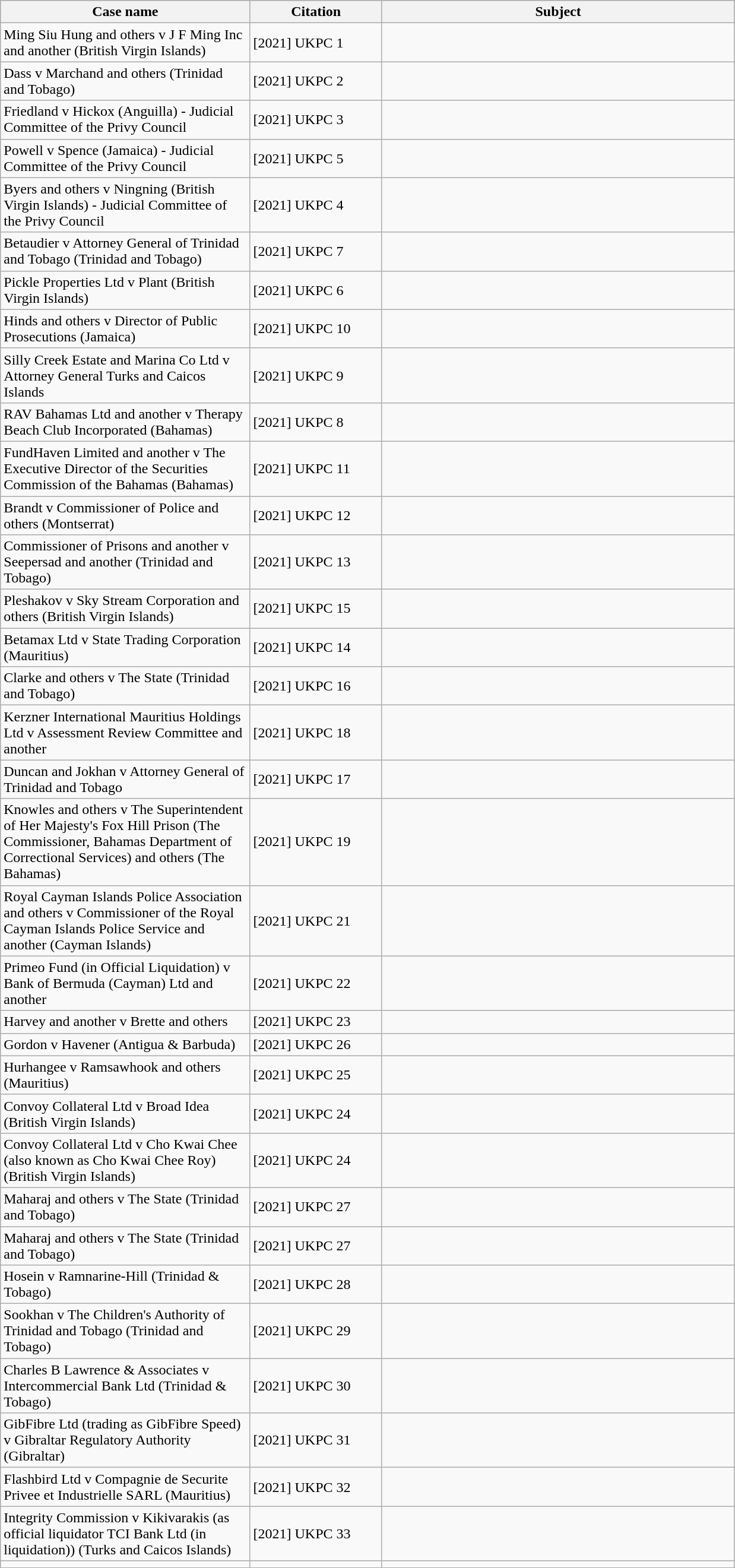<table class="wikitable" width=825>
<tr bgcolor="#CCCCCC">
<th width=34%>Case name</th>
<th width=18%>Citation</th>
<th font=small>Subject</th>
</tr>
<tr>
<td>Ming Siu Hung and others v J F Ming Inc and another (British Virgin Islands)</td>
<td>[2021] UKPC 1</td>
<td></td>
</tr>
<tr>
<td>Dass v Marchand and others (Trinidad and Tobago)</td>
<td>[2021] UKPC 2</td>
<td></td>
</tr>
<tr>
<td>Friedland v Hickox (Anguilla) - Judicial Committee of the Privy Council</td>
<td>[2021] UKPC 3</td>
<td></td>
</tr>
<tr>
<td>Powell v Spence (Jamaica) - Judicial Committee of the Privy Council</td>
<td>[2021] UKPC 5</td>
<td></td>
</tr>
<tr>
<td>Byers and others v Ningning (British Virgin Islands) - Judicial Committee of the Privy Council</td>
<td>[2021] UKPC 4</td>
<td></td>
</tr>
<tr>
<td>Betaudier v Attorney General of Trinidad and Tobago (Trinidad and Tobago)</td>
<td>[2021] UKPC 7</td>
<td></td>
</tr>
<tr>
<td>Pickle Properties Ltd v Plant (British Virgin Islands)</td>
<td>[2021] UKPC 6</td>
<td></td>
</tr>
<tr>
<td>Hinds and others v Director of Public Prosecutions (Jamaica)</td>
<td>[2021] UKPC 10</td>
<td></td>
</tr>
<tr>
<td>Silly Creek Estate and Marina Co Ltd v Attorney General Turks and Caicos Islands</td>
<td>[2021] UKPC 9</td>
<td></td>
</tr>
<tr>
<td>RAV Bahamas Ltd and another v Therapy Beach Club Incorporated (Bahamas)</td>
<td>[2021] UKPC 8</td>
<td></td>
</tr>
<tr>
<td>FundHaven Limited and another v The Executive Director of the Securities Commission of the Bahamas (Bahamas)</td>
<td>[2021] UKPC 11</td>
<td></td>
</tr>
<tr>
<td>Brandt v Commissioner of Police and others (Montserrat)</td>
<td>[2021] UKPC 12</td>
<td></td>
</tr>
<tr>
<td>Commissioner of Prisons and another v Seepersad and another (Trinidad and Tobago)</td>
<td>[2021] UKPC 13</td>
<td></td>
</tr>
<tr>
<td>Pleshakov v Sky Stream Corporation and others (British Virgin Islands)</td>
<td>[2021] UKPC 15</td>
<td></td>
</tr>
<tr>
<td>Betamax Ltd v State Trading Corporation (Mauritius)</td>
<td>[2021] UKPC 14</td>
<td></td>
</tr>
<tr>
<td>Clarke and others v The State (Trinidad and Tobago)</td>
<td>[2021] UKPC 16</td>
<td></td>
</tr>
<tr>
<td>Kerzner International Mauritius Holdings Ltd v Assessment Review Committee and another</td>
<td>[2021] UKPC 18</td>
<td></td>
</tr>
<tr>
<td>Duncan and Jokhan v Attorney General of Trinidad and Tobago</td>
<td>[2021] UKPC 17</td>
<td></td>
</tr>
<tr>
<td>Knowles and others v The Superintendent of Her Majesty's Fox Hill Prison (The Commissioner, Bahamas Department of Correctional Services) and others (The Bahamas)</td>
<td>[2021] UKPC 19</td>
<td></td>
</tr>
<tr>
<td>Royal Cayman Islands Police Association and others v Commissioner of the Royal Cayman Islands Police Service and another (Cayman Islands)</td>
<td>[2021] UKPC 21</td>
<td></td>
</tr>
<tr>
<td>Primeo Fund (in Official Liquidation) v Bank of Bermuda (Cayman) Ltd and another</td>
<td>[2021] UKPC 22</td>
<td></td>
</tr>
<tr>
<td>Harvey and another v Brette and others</td>
<td>[2021] UKPC 23</td>
<td></td>
</tr>
<tr>
<td>Gordon v Havener (Antigua & Barbuda)</td>
<td>[2021] UKPC 26</td>
<td></td>
</tr>
<tr>
<td>Hurhangee v Ramsawhook and others (Mauritius)</td>
<td>[2021] UKPC 25</td>
<td></td>
</tr>
<tr>
<td>Convoy Collateral Ltd v Broad Idea (British Virgin Islands)</td>
<td>[2021] UKPC 24</td>
<td></td>
</tr>
<tr>
<td>Convoy Collateral Ltd v Cho Kwai Chee (also known as Cho Kwai Chee Roy) (British Virgin Islands)</td>
<td>[2021] UKPC 24</td>
<td></td>
</tr>
<tr>
<td>Maharaj and others v The State (Trinidad and Tobago)</td>
<td>[2021] UKPC 27</td>
<td></td>
</tr>
<tr>
<td>Maharaj and others v The State (Trinidad and Tobago)</td>
<td>[2021] UKPC 27</td>
<td></td>
</tr>
<tr>
<td>Hosein v Ramnarine-Hill (Trinidad & Tobago)</td>
<td>[2021] UKPC 28</td>
<td></td>
</tr>
<tr>
<td>Sookhan v The Children's Authority of Trinidad and Tobago (Trinidad and Tobago)</td>
<td>[2021] UKPC 29</td>
<td></td>
</tr>
<tr>
<td>Charles B Lawrence & Associates v Intercommercial Bank Ltd (Trinidad & Tobago)</td>
<td>[2021] UKPC 30</td>
<td></td>
</tr>
<tr>
<td>GibFibre Ltd (trading as GibFibre Speed) v Gibraltar Regulatory Authority (Gibraltar)</td>
<td>[2021] UKPC 31</td>
<td></td>
</tr>
<tr>
<td>Flashbird Ltd v Compagnie de Securite Privee et Industrielle SARL (Mauritius)</td>
<td>[2021] UKPC 32</td>
<td></td>
</tr>
<tr>
<td>Integrity Commission v Kikivarakis (as official liquidator TCI Bank Ltd (in liquidation)) (Turks and Caicos Islands)</td>
<td>[2021] UKPC 33</td>
<td></td>
</tr>
<tr>
<td></td>
<td></td>
<td></td>
</tr>
</table>
